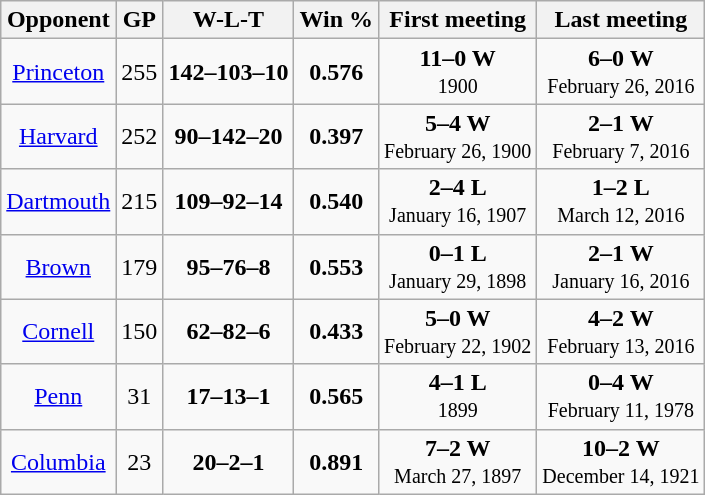<table class="wikitable sortable" style="text-align: center;">
<tr>
<th>Opponent</th>
<th>GP</th>
<th>W-L-T</th>
<th>Win %</th>
<th>First meeting</th>
<th>Last meeting</th>
</tr>
<tr>
<td><a href='#'>Princeton</a></td>
<td>255</td>
<td><strong><span>142–103–10</span></strong></td>
<td><strong><span>0.576</span></strong></td>
<td><strong><span>11–0 W</span></strong><br><small>1900</small></td>
<td><strong><span>6–0 W</span></strong><br><small>February 26, 2016</small></td>
</tr>
<tr>
<td><a href='#'>Harvard</a></td>
<td>252</td>
<td><strong><span>90–142–20</span></strong></td>
<td><strong><span>0.397</span></strong></td>
<td><strong><span>5–4 W</span></strong><br><small>February 26, 1900</small></td>
<td><strong><span>2–1 W</span></strong><br><small>February 7, 2016</small></td>
</tr>
<tr>
<td><a href='#'>Dartmouth</a></td>
<td>215</td>
<td><strong><span>109–92–14</span></strong></td>
<td><strong><span>0.540</span></strong></td>
<td><strong><span>2–4 L</span></strong><br><small>January 16, 1907</small></td>
<td><strong><span>1–2 L</span></strong><br><small>March 12, 2016</small></td>
</tr>
<tr>
<td><a href='#'>Brown</a></td>
<td>179</td>
<td><strong><span>95–76–8</span></strong></td>
<td><strong><span>0.553</span></strong></td>
<td><strong><span>0–1 L</span></strong><br><small>January 29, 1898</small></td>
<td><strong><span>2–1 W</span></strong><br><small>January 16, 2016</small></td>
</tr>
<tr>
<td><a href='#'>Cornell</a></td>
<td>150</td>
<td><strong><span>62–82–6</span></strong></td>
<td><strong><span>0.433</span></strong></td>
<td><strong><span>5–0 W</span></strong><br><small>February 22, 1902</small></td>
<td><strong><span>4–2 W</span></strong><br><small>February 13, 2016</small></td>
</tr>
<tr>
<td><a href='#'>Penn</a></td>
<td>31</td>
<td><strong><span>17–13–1</span></strong></td>
<td><strong><span>0.565</span></strong></td>
<td><strong><span>4–1 L</span></strong><br><small>1899</small></td>
<td><strong><span>0–4 W</span></strong><br><small>February 11, 1978</small></td>
</tr>
<tr>
<td><a href='#'>Columbia</a></td>
<td>23</td>
<td><strong><span>20–2–1</span></strong></td>
<td><strong><span>0.891</span></strong></td>
<td><strong><span>7–2 W</span></strong><br><small>March 27, 1897</small></td>
<td><strong><span>10–2 W</span></strong><br><small>December 14, 1921</small></td>
</tr>
</table>
